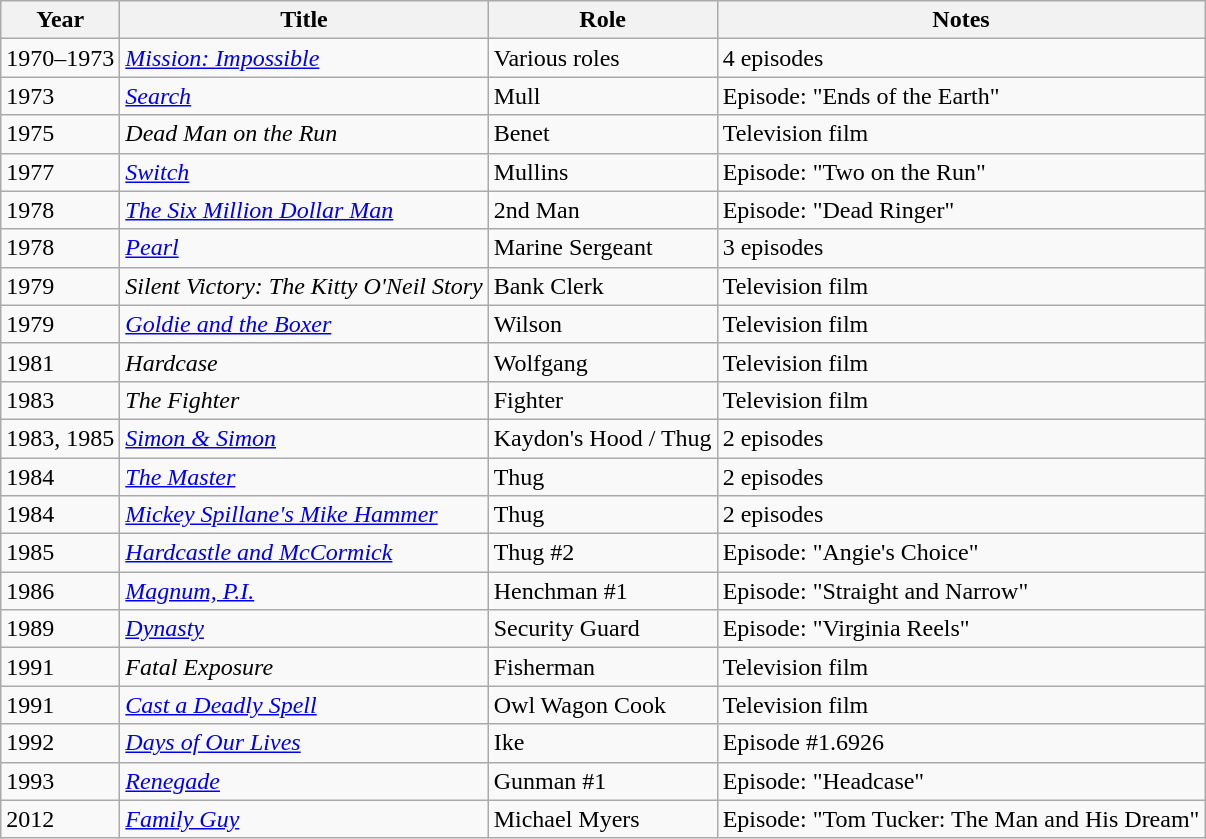<table class="wikitable sortable">
<tr>
<th>Year</th>
<th>Title</th>
<th>Role</th>
<th>Notes</th>
</tr>
<tr>
<td>1970–1973</td>
<td><a href='#'><em>Mission: Impossible</em></a></td>
<td>Various roles</td>
<td>4 episodes</td>
</tr>
<tr>
<td>1973</td>
<td><a href='#'><em>Search</em></a></td>
<td>Mull</td>
<td>Episode: "Ends of the Earth"</td>
</tr>
<tr>
<td>1975</td>
<td><em>Dead Man on the Run</em></td>
<td>Benet</td>
<td>Television film</td>
</tr>
<tr>
<td>1977</td>
<td><a href='#'><em>Switch</em></a></td>
<td>Mullins</td>
<td>Episode: "Two on the Run"</td>
</tr>
<tr>
<td>1978</td>
<td><em><a href='#'>The Six Million Dollar Man</a></em></td>
<td>2nd Man</td>
<td>Episode: "Dead Ringer"</td>
</tr>
<tr>
<td>1978</td>
<td><a href='#'><em>Pearl</em></a></td>
<td>Marine Sergeant</td>
<td>3 episodes</td>
</tr>
<tr>
<td>1979</td>
<td><em>Silent Victory: The Kitty O'Neil Story</em></td>
<td>Bank Clerk</td>
<td>Television film</td>
</tr>
<tr>
<td>1979</td>
<td><em><a href='#'>Goldie and the Boxer</a></em></td>
<td>Wilson</td>
<td>Television film</td>
</tr>
<tr>
<td>1981</td>
<td><em>Hardcase</em></td>
<td>Wolfgang</td>
<td>Television film</td>
</tr>
<tr>
<td>1983</td>
<td><em>The Fighter</em></td>
<td>Fighter</td>
<td>Television film</td>
</tr>
<tr>
<td>1983, 1985</td>
<td><em><a href='#'>Simon & Simon</a></em></td>
<td>Kaydon's Hood / Thug</td>
<td>2 episodes</td>
</tr>
<tr>
<td>1984</td>
<td><a href='#'><em>The Master</em></a></td>
<td>Thug</td>
<td>2 episodes</td>
</tr>
<tr>
<td>1984</td>
<td><a href='#'><em>Mickey Spillane's Mike Hammer</em></a></td>
<td>Thug</td>
<td>2 episodes</td>
</tr>
<tr>
<td>1985</td>
<td><em><a href='#'>Hardcastle and McCormick</a></em></td>
<td>Thug #2</td>
<td>Episode: "Angie's Choice"</td>
</tr>
<tr>
<td>1986</td>
<td><em><a href='#'>Magnum, P.I.</a></em></td>
<td>Henchman #1</td>
<td>Episode: "Straight and Narrow"</td>
</tr>
<tr>
<td>1989</td>
<td><a href='#'><em>Dynasty</em></a></td>
<td>Security Guard</td>
<td>Episode: "Virginia Reels"</td>
</tr>
<tr>
<td>1991</td>
<td><em>Fatal Exposure</em></td>
<td>Fisherman</td>
<td>Television film</td>
</tr>
<tr>
<td>1991</td>
<td><em><a href='#'>Cast a Deadly Spell</a></em></td>
<td>Owl Wagon Cook</td>
<td>Television film</td>
</tr>
<tr>
<td>1992</td>
<td><em><a href='#'>Days of Our Lives</a></em></td>
<td>Ike</td>
<td>Episode #1.6926</td>
</tr>
<tr>
<td>1993</td>
<td><a href='#'><em>Renegade</em></a></td>
<td>Gunman #1</td>
<td>Episode: "Headcase"</td>
</tr>
<tr>
<td>2012</td>
<td><em><a href='#'>Family Guy</a></em></td>
<td>Michael Myers</td>
<td>Episode: "Tom Tucker: The Man and His Dream"</td>
</tr>
</table>
